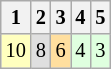<table class="wikitable" style="font-size: 85%;">
<tr>
<th>1</th>
<th>2</th>
<th>3</th>
<th>4</th>
<th>5</th>
</tr>
<tr align="center">
<td style="background:#FFFFBF;">10</td>
<td style="background:#DFDFDF;">8</td>
<td style="background:#FFDF9F;">6</td>
<td style="background:#DFFFDF;">4</td>
<td style="background:#DFFFDF;">3</td>
</tr>
</table>
